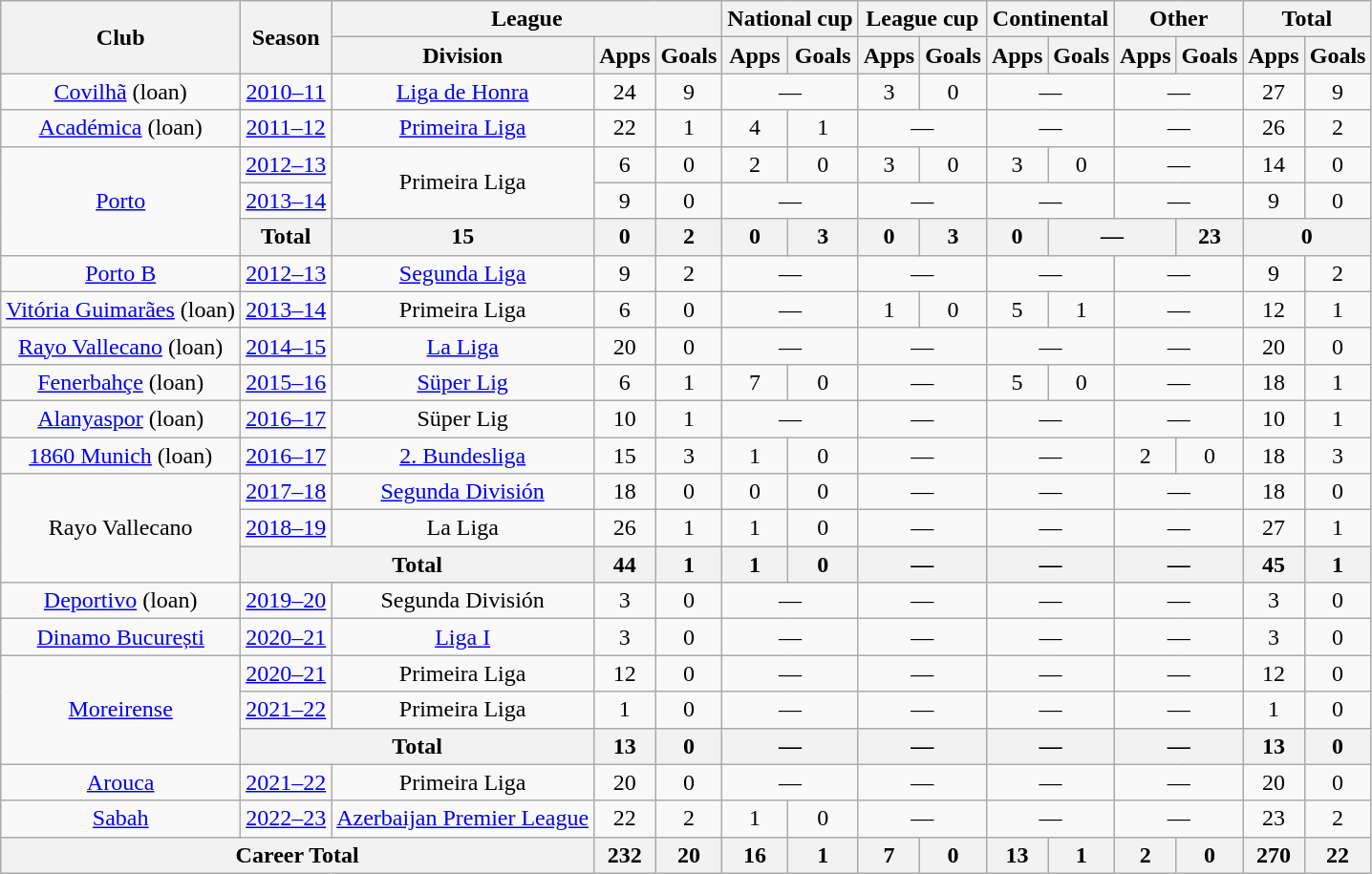<table class="wikitable" style="text-align: center">
<tr>
<th rowspan="2">Club</th>
<th rowspan="2">Season</th>
<th colspan="3">League</th>
<th colspan="2">National cup</th>
<th colspan="2">League cup</th>
<th colspan="2">Continental</th>
<th colspan="2">Other</th>
<th colspan="2">Total</th>
</tr>
<tr>
<th>Division</th>
<th>Apps</th>
<th>Goals</th>
<th>Apps</th>
<th>Goals</th>
<th>Apps</th>
<th>Goals</th>
<th>Apps</th>
<th>Goals</th>
<th>Apps</th>
<th>Goals</th>
<th>Apps</th>
<th>Goals</th>
</tr>
<tr>
<td><a href='#'>Covilhã</a> (loan)</td>
<td><a href='#'>2010–11</a></td>
<td><a href='#'>Liga de Honra</a></td>
<td>24</td>
<td>9</td>
<td colspan="2">—</td>
<td>3</td>
<td>0</td>
<td colspan="2">—</td>
<td colspan="2">—</td>
<td>27</td>
<td>9</td>
</tr>
<tr>
<td><a href='#'>Académica</a> (loan)</td>
<td><a href='#'>2011–12</a></td>
<td><a href='#'>Primeira Liga</a></td>
<td>22</td>
<td>1</td>
<td>4</td>
<td>1</td>
<td colspan="2">—</td>
<td colspan="2">—</td>
<td colspan="2">—</td>
<td>26</td>
<td>2</td>
</tr>
<tr>
<td rowspan="3"><a href='#'>Porto</a></td>
<td><a href='#'>2012–13</a></td>
<td rowspan="2">Primeira Liga</td>
<td>6</td>
<td>0</td>
<td>2</td>
<td>0</td>
<td>3</td>
<td>0</td>
<td>3</td>
<td>0</td>
<td colspan="2">—</td>
<td>14</td>
<td>0</td>
</tr>
<tr>
<td><a href='#'>2013–14</a></td>
<td>9</td>
<td>0</td>
<td colspan="2">—</td>
<td colspan="2">—</td>
<td colspan="2">—</td>
<td colspan="2">—</td>
<td>9</td>
<td>0</td>
</tr>
<tr>
<th>Total</th>
<th>15</th>
<th>0</th>
<th>2</th>
<th>0</th>
<th>3</th>
<th>0</th>
<th>3</th>
<th>0</th>
<th colspan="2">—</th>
<th>23</th>
<th colspan="2">0</th>
</tr>
<tr>
<td><a href='#'>Porto B</a></td>
<td><a href='#'>2012–13</a></td>
<td><a href='#'>Segunda Liga</a></td>
<td>9</td>
<td>2</td>
<td colspan="2">—</td>
<td colspan="2">—</td>
<td colspan="2">—</td>
<td colspan="2">—</td>
<td>9</td>
<td>2</td>
</tr>
<tr>
<td><a href='#'>Vitória Guimarães</a> (loan)</td>
<td><a href='#'>2013–14</a></td>
<td>Primeira Liga</td>
<td>6</td>
<td>0</td>
<td colspan="2">—</td>
<td>1</td>
<td>0</td>
<td>5</td>
<td>1</td>
<td colspan="2">—</td>
<td>12</td>
<td>1</td>
</tr>
<tr>
<td><a href='#'>Rayo Vallecano</a> (loan)</td>
<td><a href='#'>2014–15</a></td>
<td><a href='#'>La Liga</a></td>
<td>20</td>
<td>0</td>
<td colspan="2">—</td>
<td colspan="2">—</td>
<td colspan="2">—</td>
<td colspan="2">—</td>
<td>20</td>
<td>0</td>
</tr>
<tr>
<td><a href='#'>Fenerbahçe</a> (loan)</td>
<td><a href='#'>2015–16</a></td>
<td><a href='#'>Süper Lig</a></td>
<td>6</td>
<td>1</td>
<td>7</td>
<td>0</td>
<td colspan="2">—</td>
<td>5</td>
<td>0</td>
<td colspan="2">—</td>
<td>18</td>
<td>1</td>
</tr>
<tr>
<td><a href='#'>Alanyaspor</a> (loan)</td>
<td><a href='#'>2016–17</a></td>
<td>Süper Lig</td>
<td>10</td>
<td>1</td>
<td colspan="2">—</td>
<td colspan="2">—</td>
<td colspan="2">—</td>
<td colspan="2">—</td>
<td>10</td>
<td>1</td>
</tr>
<tr>
<td><a href='#'>1860 Munich</a> (loan)</td>
<td><a href='#'>2016–17</a></td>
<td><a href='#'>2. Bundesliga</a></td>
<td>15</td>
<td>3</td>
<td>1</td>
<td>0</td>
<td colspan="2">—</td>
<td colspan="2">—</td>
<td>2</td>
<td>0</td>
<td>18</td>
<td>3</td>
</tr>
<tr>
<td rowspan="3">Rayo Vallecano</td>
<td><a href='#'>2017–18</a></td>
<td><a href='#'>Segunda División</a></td>
<td>18</td>
<td>0</td>
<td>0</td>
<td>0</td>
<td colspan="2">—</td>
<td colspan="2">—</td>
<td colspan="2">—</td>
<td>18</td>
<td>0</td>
</tr>
<tr>
<td><a href='#'>2018–19</a></td>
<td>La Liga</td>
<td>26</td>
<td>1</td>
<td>1</td>
<td>0</td>
<td colspan="2">—</td>
<td colspan="2">—</td>
<td colspan="2">—</td>
<td>27</td>
<td>1</td>
</tr>
<tr>
<th colspan="2">Total</th>
<th>44</th>
<th>1</th>
<th>1</th>
<th>0</th>
<th colspan="2">—</th>
<th colspan="2">—</th>
<th colspan="2">—</th>
<th>45</th>
<th>1</th>
</tr>
<tr>
<td><a href='#'>Deportivo</a> (loan)</td>
<td><a href='#'>2019–20</a></td>
<td>Segunda División</td>
<td>3</td>
<td>0</td>
<td colspan="2">—</td>
<td colspan="2">—</td>
<td colspan="2">—</td>
<td colspan="2">—</td>
<td>3</td>
<td>0</td>
</tr>
<tr>
<td><a href='#'>Dinamo București</a></td>
<td><a href='#'>2020–21</a></td>
<td><a href='#'>Liga I</a></td>
<td>3</td>
<td>0</td>
<td colspan="2">—</td>
<td colspan="2">—</td>
<td colspan="2">—</td>
<td colspan="2">—</td>
<td>3</td>
<td>0</td>
</tr>
<tr>
<td rowspan="3"><a href='#'>Moreirense</a></td>
<td><a href='#'>2020–21</a></td>
<td>Primeira Liga</td>
<td>12</td>
<td>0</td>
<td colspan="2">—</td>
<td colspan="2">—</td>
<td colspan="2">—</td>
<td colspan="2">—</td>
<td>12</td>
<td>0</td>
</tr>
<tr>
<td><a href='#'>2021–22</a></td>
<td>Primeira Liga</td>
<td>1</td>
<td>0</td>
<td colspan="2">—</td>
<td colspan="2">—</td>
<td colspan="2">—</td>
<td colspan="2">—</td>
<td>1</td>
<td>0</td>
</tr>
<tr>
<th colspan="2">Total</th>
<th>13</th>
<th>0</th>
<th colspan="2">—</th>
<th colspan="2">—</th>
<th colspan="2">—</th>
<th colspan="2">—</th>
<th>13</th>
<th>0</th>
</tr>
<tr>
<td><a href='#'>Arouca</a></td>
<td><a href='#'>2021–22</a></td>
<td>Primeira Liga</td>
<td>20</td>
<td>0</td>
<td colspan="2">—</td>
<td colspan="2">—</td>
<td colspan="2">—</td>
<td colspan="2">—</td>
<td>20</td>
<td>0</td>
</tr>
<tr>
<td><a href='#'>Sabah</a></td>
<td><a href='#'>2022–23</a></td>
<td><a href='#'>Azerbaijan Premier League</a></td>
<td>22</td>
<td>2</td>
<td>1</td>
<td>0</td>
<td colspan="2">—</td>
<td colspan="2">—</td>
<td colspan="2">—</td>
<td>23</td>
<td>2</td>
</tr>
<tr>
<th colspan="3">Career Total</th>
<th>232</th>
<th>20</th>
<th>16</th>
<th>1</th>
<th>7</th>
<th>0</th>
<th>13</th>
<th>1</th>
<th>2</th>
<th>0</th>
<th>270</th>
<th>22</th>
</tr>
</table>
